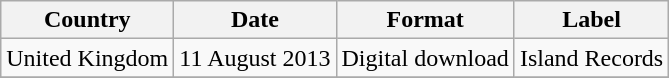<table class="wikitable plainrowheaders">
<tr>
<th scope="col">Country</th>
<th scope="col">Date</th>
<th scope="col">Format</th>
<th scope="col">Label</th>
</tr>
<tr>
<td>United Kingdom</td>
<td>11 August 2013</td>
<td>Digital download</td>
<td>Island Records</td>
</tr>
<tr>
</tr>
</table>
